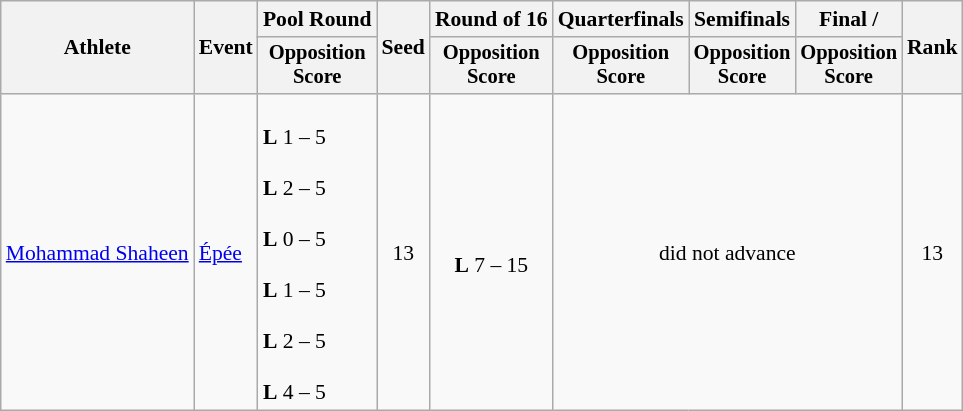<table class=wikitable style="font-size:90%">
<tr>
<th rowspan="2">Athlete</th>
<th rowspan="2">Event</th>
<th>Pool Round</th>
<th rowspan="2">Seed</th>
<th>Round of 16</th>
<th>Quarterfinals</th>
<th>Semifinals</th>
<th>Final / </th>
<th rowspan=2>Rank</th>
</tr>
<tr style="font-size:95%">
<th>Opposition<br>Score</th>
<th>Opposition<br>Score</th>
<th>Opposition<br>Score</th>
<th>Opposition<br>Score</th>
<th>Opposition<br>Score</th>
</tr>
<tr align=center>
<td align=left><a href='#'>Mohammad Shaheen</a></td>
<td align=left><a href='#'>Épée</a></td>
<td align=left><br><strong>L</strong> 1 – 5<br><br><strong>L</strong> 2 – 5<br><br><strong>L</strong> 0 – 5<br><br><strong>L</strong> 1 – 5<br><br><strong>L</strong> 2 – 5<br><br><strong>L</strong> 4 – 5</td>
<td>13</td>
<td><br><strong>L</strong> 7 – 15</td>
<td colspan=3>did not advance</td>
<td>13</td>
</tr>
</table>
